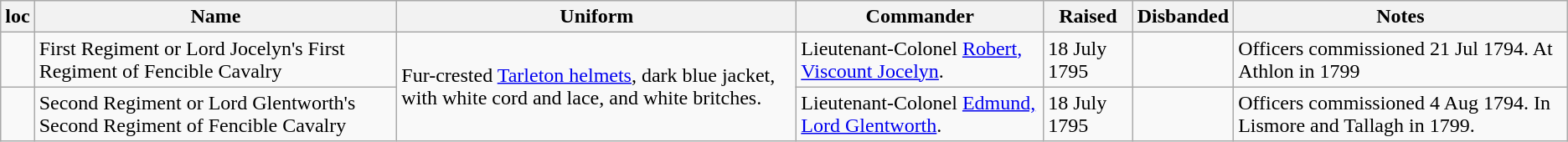<table class="wikitable">
<tr>
<th>loc</th>
<th>Name</th>
<th>Uniform</th>
<th>Commander</th>
<th>Raised</th>
<th>Disbanded</th>
<th>Notes</th>
</tr>
<tr>
<td></td>
<td>First Regiment or Lord Jocelyn's First Regiment of Fencible Cavalry </td>
<td rowspan="2">Fur-crested <a href='#'>Tarleton helmets</a>, dark blue jacket, with white cord and lace, and white britches.</td>
<td>Lieutenant-Colonel <a href='#'>Robert, Viscount Jocelyn</a>.</td>
<td>18 July 1795</td>
<td></td>
<td>Officers commissioned 21 Jul 1794. At Athlon in 1799</td>
</tr>
<tr>
<td></td>
<td>Second Regiment or Lord Glentworth's Second Regiment of Fencible Cavalry </td>
<td>Lieutenant-Colonel <a href='#'>Edmund, Lord Glentworth</a>.</td>
<td>18 July 1795</td>
<td></td>
<td>Officers commissioned 4 Aug 1794. In Lismore and Tallagh in 1799.</td>
</tr>
</table>
